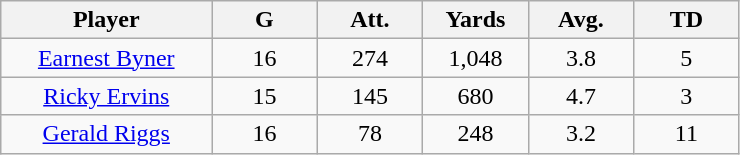<table class="wikitable" style="text-align:center">
<tr>
<th width="20%">Player</th>
<th width="10%">G</th>
<th width="10%">Att.</th>
<th width="10%">Yards</th>
<th width="10%">Avg.</th>
<th width="10%">TD</th>
</tr>
<tr>
<td><a href='#'>Earnest Byner</a></td>
<td>16</td>
<td>274</td>
<td>1,048</td>
<td>3.8</td>
<td>5</td>
</tr>
<tr>
<td><a href='#'>Ricky Ervins</a></td>
<td>15</td>
<td>145</td>
<td>680</td>
<td>4.7</td>
<td>3</td>
</tr>
<tr>
<td><a href='#'>Gerald Riggs</a></td>
<td>16</td>
<td>78</td>
<td>248</td>
<td>3.2</td>
<td>11</td>
</tr>
</table>
